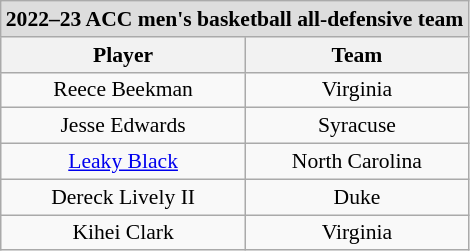<table class="wikitable" style="white-space:nowrap; font-size:90%; text-align:center;">
<tr>
<td colspan="7" style="text-align:center; background:#ddd;"><strong>2022–23 ACC men's basketball all-defensive team</strong></td>
</tr>
<tr>
<th>Player</th>
<th>Team</th>
</tr>
<tr>
<td>Reece Beekman</td>
<td>Virginia</td>
</tr>
<tr>
<td>Jesse Edwards</td>
<td>Syracuse</td>
</tr>
<tr>
<td><a href='#'>Leaky Black</a></td>
<td>North Carolina</td>
</tr>
<tr>
<td>Dereck Lively II</td>
<td>Duke</td>
</tr>
<tr>
<td>Kihei Clark</td>
<td>Virginia</td>
</tr>
</table>
